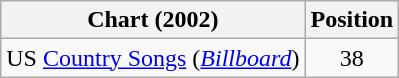<table class="wikitable">
<tr>
<th scope="col">Chart (2002)</th>
<th scope="col">Position</th>
</tr>
<tr>
<td>US <a href='#'>Country Songs</a> (<em><a href='#'>Billboard</a></em>)</td>
<td align="center">38</td>
</tr>
</table>
